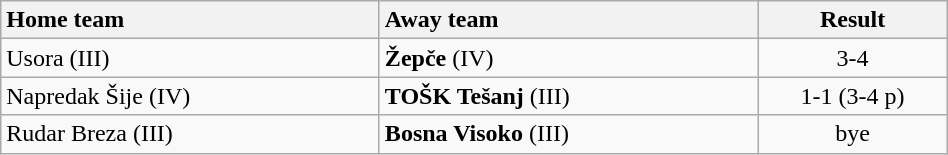<table class="wikitable" style="width:50%">
<tr>
<th style="width:40%; text-align:left">Home team</th>
<th style="width:40%; text-align:left">Away team</th>
<th>Result</th>
</tr>
<tr>
<td>Usora (III)</td>
<td><strong>Žepče</strong> (IV)</td>
<td style="text-align:center">3-4</td>
</tr>
<tr>
<td>Napredak Šije (IV)</td>
<td><strong>TOŠK Tešanj</strong> (III)</td>
<td style="text-align:center">1-1 (3-4 p)</td>
</tr>
<tr>
<td>Rudar Breza (III)</td>
<td><strong>Bosna Visoko</strong> (III)</td>
<td style="text-align:center">bye</td>
</tr>
</table>
